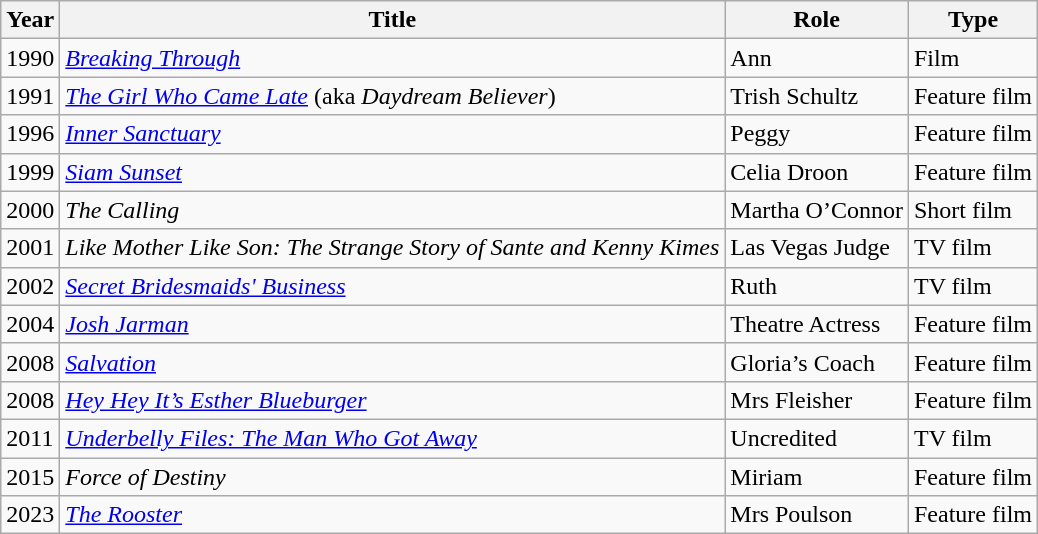<table class="wikitable">
<tr>
<th>Year</th>
<th>Title</th>
<th>Role</th>
<th>Type</th>
</tr>
<tr>
<td>1990</td>
<td><em><a href='#'>Breaking Through</a></em></td>
<td>Ann</td>
<td>Film</td>
</tr>
<tr>
<td>1991</td>
<td><em><a href='#'>The Girl Who Came Late</a></em> (aka <em>Daydream Believer</em>)</td>
<td>Trish Schultz</td>
<td>Feature film</td>
</tr>
<tr>
<td>1996</td>
<td><em><a href='#'>Inner Sanctuary</a></em></td>
<td>Peggy</td>
<td>Feature film</td>
</tr>
<tr>
<td>1999</td>
<td><em><a href='#'>Siam Sunset</a></em></td>
<td>Celia Droon</td>
<td>Feature film</td>
</tr>
<tr>
<td>2000</td>
<td><em>The Calling</em></td>
<td>Martha O’Connor</td>
<td>Short film</td>
</tr>
<tr>
<td>2001</td>
<td><em>Like Mother Like Son: The Strange Story of Sante and Kenny Kimes</em></td>
<td>Las Vegas Judge</td>
<td>TV film</td>
</tr>
<tr>
<td>2002</td>
<td><em><a href='#'>Secret Bridesmaids' Business</a></em></td>
<td>Ruth</td>
<td>TV film</td>
</tr>
<tr>
<td>2004</td>
<td><em><a href='#'>Josh Jarman</a></em></td>
<td>Theatre Actress</td>
<td>Feature film</td>
</tr>
<tr>
<td>2008</td>
<td><em><a href='#'>Salvation</a></em></td>
<td>Gloria’s Coach</td>
<td>Feature film</td>
</tr>
<tr>
<td>2008</td>
<td><em><a href='#'>Hey Hey It’s Esther Blueburger</a></em></td>
<td>Mrs Fleisher</td>
<td>Feature film</td>
</tr>
<tr>
<td>2011</td>
<td><em><a href='#'>Underbelly Files: The Man Who Got Away</a></em></td>
<td>Uncredited</td>
<td>TV film</td>
</tr>
<tr>
<td>2015</td>
<td><em>Force of Destiny</em></td>
<td>Miriam</td>
<td>Feature film</td>
</tr>
<tr>
<td>2023</td>
<td><em><a href='#'>The Rooster</a></em></td>
<td>Mrs Poulson</td>
<td>Feature film</td>
</tr>
</table>
